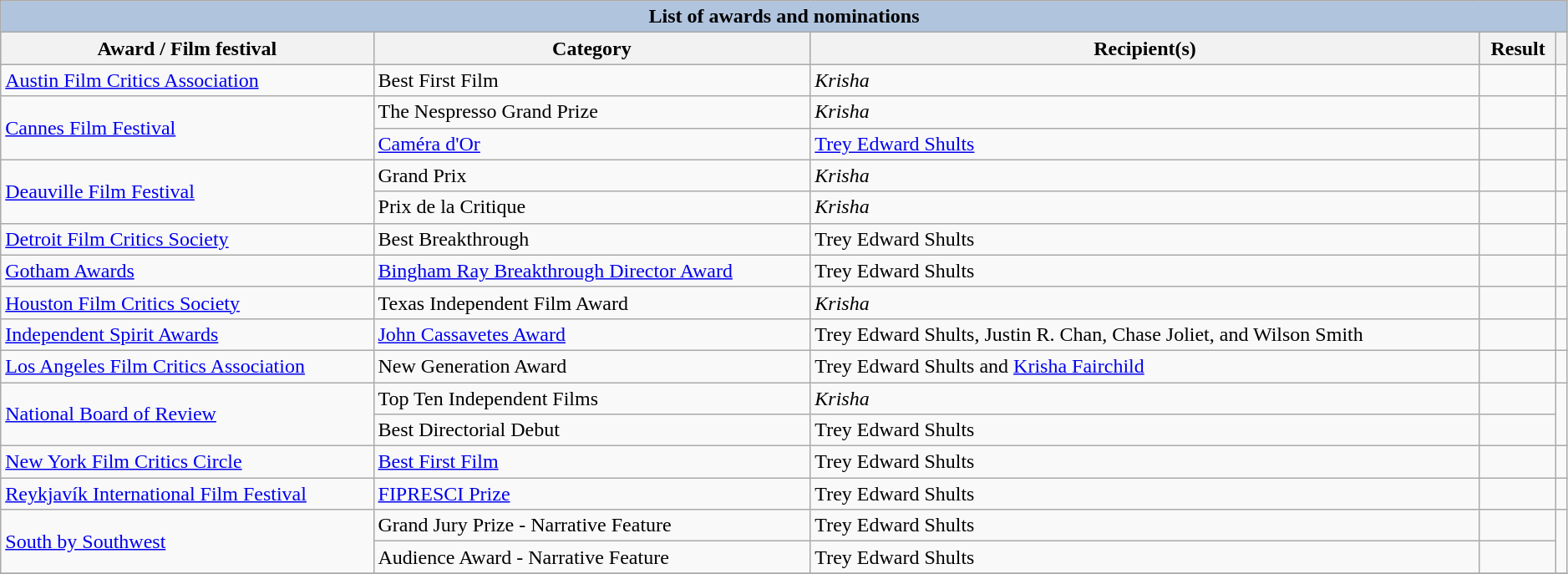<table class="wikitable sortable" style="width:99%;">
<tr style="text-align:center;">
<th colspan="6" style="background:#B0C4DE;">List of awards and nominations</th>
</tr>
<tr style="background:#ccc; text-align:center;">
<th scope="col">Award / Film festival</th>
<th scope="col">Category</th>
<th scope="col">Recipient(s)</th>
<th scope="col">Result</th>
<th scope="col" class="unsortable"></th>
</tr>
<tr>
<td><a href='#'>Austin Film Critics Association</a></td>
<td>Best First Film</td>
<td><em>Krisha</em></td>
<td></td>
<td></td>
</tr>
<tr>
<td rowspan=2><a href='#'>Cannes Film Festival</a></td>
<td>The Nespresso Grand Prize</td>
<td><em>Krisha</em></td>
<td></td>
<td></td>
</tr>
<tr>
<td><a href='#'>Caméra d'Or</a></td>
<td><a href='#'>Trey Edward Shults</a></td>
<td></td>
<td></td>
</tr>
<tr>
<td rowspan=2><a href='#'>Deauville Film Festival</a></td>
<td>Grand Prix</td>
<td><em>Krisha</em></td>
<td></td>
<td></td>
</tr>
<tr>
<td>Prix de la Critique</td>
<td><em>Krisha</em></td>
<td></td>
<td></td>
</tr>
<tr>
<td><a href='#'>Detroit Film Critics Society</a></td>
<td>Best Breakthrough</td>
<td>Trey Edward Shults</td>
<td></td>
<td></td>
</tr>
<tr>
<td><a href='#'>Gotham Awards</a></td>
<td><a href='#'>Bingham Ray Breakthrough Director Award</a></td>
<td>Trey Edward Shults</td>
<td></td>
<td></td>
</tr>
<tr>
<td><a href='#'>Houston Film Critics Society</a></td>
<td>Texas Independent Film Award</td>
<td><em>Krisha</em></td>
<td></td>
<td></td>
</tr>
<tr>
<td><a href='#'>Independent Spirit Awards</a></td>
<td><a href='#'>John Cassavetes Award</a></td>
<td>Trey Edward Shults, Justin R. Chan, Chase Joliet, and Wilson Smith</td>
<td></td>
<td></td>
</tr>
<tr>
<td><a href='#'>Los Angeles Film Critics Association</a></td>
<td>New Generation Award</td>
<td>Trey Edward Shults and <a href='#'>Krisha Fairchild</a></td>
<td></td>
<td></td>
</tr>
<tr>
<td rowspan="2"><a href='#'>National Board of Review</a></td>
<td>Top Ten Independent Films</td>
<td><em>Krisha</em></td>
<td></td>
<td rowspan="2"></td>
</tr>
<tr>
<td>Best Directorial Debut</td>
<td>Trey Edward Shults</td>
<td></td>
</tr>
<tr>
<td><a href='#'>New York Film Critics Circle</a></td>
<td><a href='#'>Best First Film</a></td>
<td>Trey Edward Shults</td>
<td></td>
<td></td>
</tr>
<tr>
<td><a href='#'>Reykjavík International Film Festival</a></td>
<td><a href='#'>FIPRESCI Prize</a></td>
<td>Trey Edward Shults</td>
<td></td>
<td></td>
</tr>
<tr>
<td rowspan="2"><a href='#'>South by Southwest</a></td>
<td>Grand Jury Prize - Narrative Feature</td>
<td>Trey Edward Shults</td>
<td></td>
<td rowspan="2"></td>
</tr>
<tr>
<td>Audience Award - Narrative Feature</td>
<td>Trey Edward Shults</td>
<td></td>
</tr>
<tr>
</tr>
</table>
